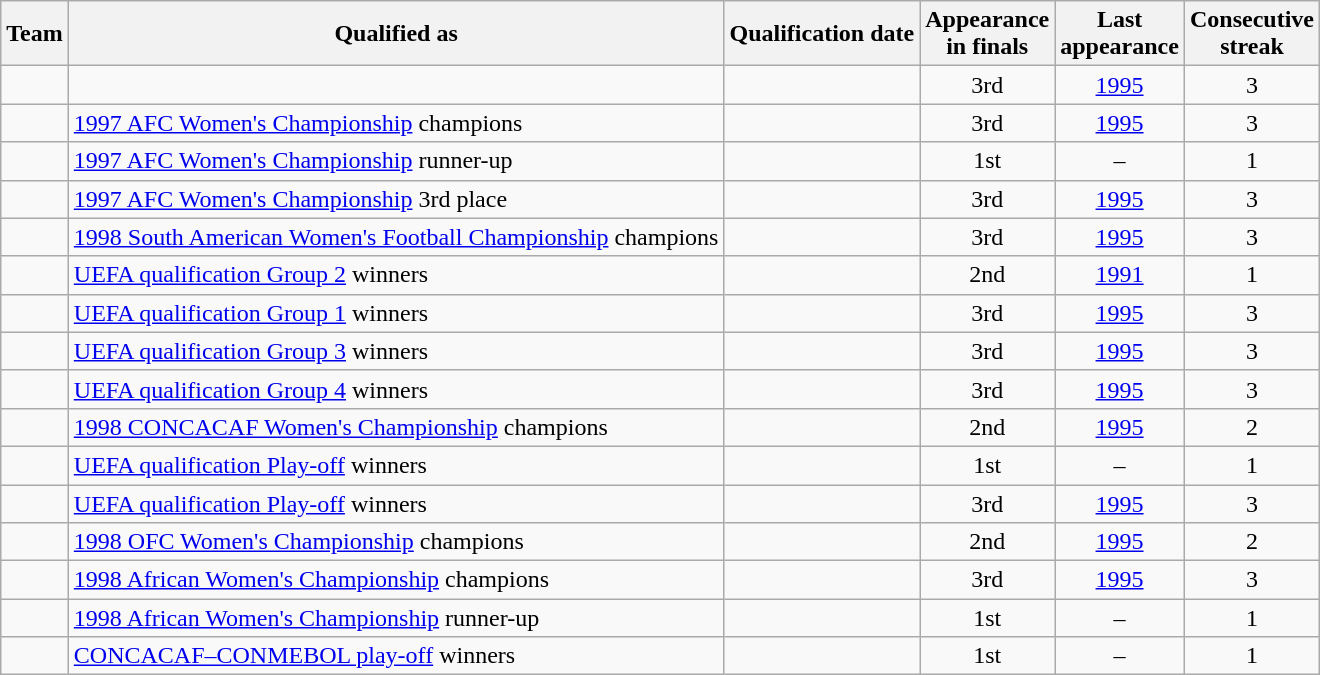<table class="wikitable sortable" style="text-align: center;">
<tr>
<th>Team</th>
<th>Qualified as</th>
<th>Qualification date</th>
<th data-sort-type="number">Appearance<br>in finals</th>
<th>Last<br>appearance</th>
<th>Consecutive<br>streak</th>
</tr>
<tr>
<td style="text-align:left"></td>
<td style="text-align: left;"></td>
<td></td>
<td>3rd</td>
<td><a href='#'>1995</a></td>
<td>3</td>
</tr>
<tr>
<td style="text-align:left"></td>
<td style="text-align: left;"><a href='#'>1997 AFC Women's Championship</a> champions</td>
<td></td>
<td>3rd</td>
<td><a href='#'>1995</a></td>
<td>3</td>
</tr>
<tr>
<td style="text-align:left"></td>
<td style="text-align: left;"><a href='#'>1997 AFC Women's Championship</a> runner-up</td>
<td></td>
<td>1st</td>
<td>–</td>
<td>1</td>
</tr>
<tr>
<td style="text-align:left"></td>
<td style="text-align: left;"><a href='#'>1997 AFC Women's Championship</a> 3rd place</td>
<td></td>
<td>3rd</td>
<td><a href='#'>1995</a></td>
<td>3</td>
</tr>
<tr>
<td style="text-align:left"></td>
<td style="text-align: left;"><a href='#'>1998 South American Women's Football Championship</a> champions</td>
<td></td>
<td>3rd</td>
<td><a href='#'>1995</a></td>
<td>3</td>
</tr>
<tr>
<td style="text-align:left"></td>
<td style="text-align: left;"><a href='#'>UEFA qualification Group 2</a> winners</td>
<td></td>
<td>2nd</td>
<td><a href='#'>1991</a></td>
<td>1</td>
</tr>
<tr>
<td style="text-align:left"></td>
<td style="text-align: left;"><a href='#'>UEFA qualification Group 1</a> winners</td>
<td></td>
<td>3rd</td>
<td><a href='#'>1995</a></td>
<td>3</td>
</tr>
<tr>
<td style="text-align:left"></td>
<td style="text-align: left;"><a href='#'>UEFA qualification Group 3</a> winners</td>
<td></td>
<td>3rd</td>
<td><a href='#'>1995</a></td>
<td>3</td>
</tr>
<tr>
<td style="text-align:left"></td>
<td style="text-align: left;"><a href='#'>UEFA qualification Group 4</a> winners</td>
<td></td>
<td>3rd</td>
<td><a href='#'>1995</a></td>
<td>3</td>
</tr>
<tr>
<td style="text-align:left"></td>
<td style="text-align: left;"><a href='#'>1998 CONCACAF Women's Championship</a> champions</td>
<td></td>
<td>2nd</td>
<td><a href='#'>1995</a></td>
<td>2</td>
</tr>
<tr>
<td style="text-align:left"></td>
<td style="text-align: left;"><a href='#'>UEFA qualification Play-off</a> winners</td>
<td></td>
<td>1st</td>
<td>–</td>
<td>1</td>
</tr>
<tr>
<td style="text-align:left"></td>
<td style="text-align: left;"><a href='#'>UEFA qualification Play-off</a> winners</td>
<td></td>
<td>3rd</td>
<td><a href='#'>1995</a></td>
<td>3</td>
</tr>
<tr>
<td style="text-align:left"></td>
<td style="text-align: left;"><a href='#'>1998 OFC Women's Championship</a> champions</td>
<td></td>
<td>2nd</td>
<td><a href='#'>1995</a></td>
<td>2</td>
</tr>
<tr>
<td style="text-align:left"></td>
<td style="text-align: left;"><a href='#'>1998 African Women's Championship</a> champions</td>
<td></td>
<td>3rd</td>
<td><a href='#'>1995</a></td>
<td>3</td>
</tr>
<tr>
<td style="text-align:left"></td>
<td style="text-align: left;"><a href='#'>1998 African Women's Championship</a> runner-up</td>
<td></td>
<td>1st</td>
<td>–</td>
<td>1</td>
</tr>
<tr>
<td style="text-align:left"></td>
<td style="text-align: left;"><a href='#'>CONCACAF–CONMEBOL play-off</a> winners</td>
<td></td>
<td>1st</td>
<td>–</td>
<td>1</td>
</tr>
</table>
